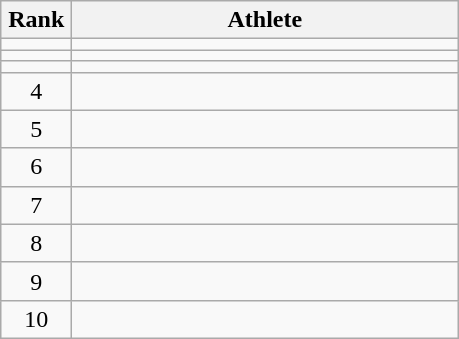<table class="wikitable" style="text-align: center;">
<tr>
<th width=40>Rank</th>
<th width=250>Athlete</th>
</tr>
<tr>
<td></td>
<td align="left"></td>
</tr>
<tr>
<td></td>
<td align="left"></td>
</tr>
<tr>
<td></td>
<td align="left"></td>
</tr>
<tr>
<td>4</td>
<td align="left"></td>
</tr>
<tr>
<td>5</td>
<td align="left"></td>
</tr>
<tr>
<td>6</td>
<td align="left"></td>
</tr>
<tr>
<td>7</td>
<td align="left"></td>
</tr>
<tr>
<td>8</td>
<td align="left"></td>
</tr>
<tr>
<td>9</td>
<td align="left"></td>
</tr>
<tr>
<td>10</td>
<td align="left"></td>
</tr>
</table>
